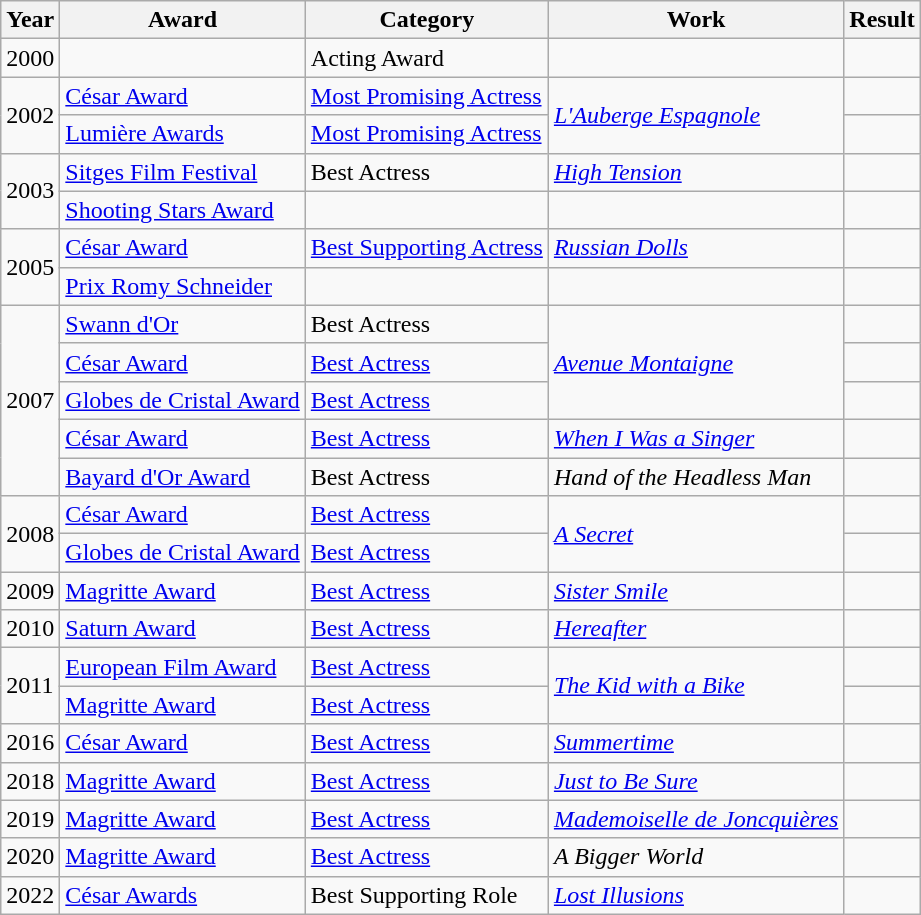<table class="wikitable">
<tr>
<th>Year</th>
<th>Award</th>
<th>Category</th>
<th>Work</th>
<th>Result</th>
</tr>
<tr>
<td>2000</td>
<td><em></em></td>
<td>Acting Award</td>
<td></td>
<td></td>
</tr>
<tr>
<td rowspan="2">2002</td>
<td><a href='#'>César Award</a></td>
<td><a href='#'>Most Promising Actress</a></td>
<td rowspan="2"><em><a href='#'>L'Auberge Espagnole</a></em></td>
<td></td>
</tr>
<tr>
<td><a href='#'>Lumière Awards</a></td>
<td><a href='#'>Most Promising Actress</a></td>
<td></td>
</tr>
<tr>
<td rowspan="2">2003</td>
<td><a href='#'>Sitges Film Festival</a></td>
<td>Best Actress</td>
<td><em><a href='#'>High Tension</a></em></td>
<td></td>
</tr>
<tr>
<td><a href='#'>Shooting Stars Award</a></td>
<td></td>
<td></td>
<td></td>
</tr>
<tr>
<td rowspan="2">2005</td>
<td><a href='#'>César Award</a></td>
<td><a href='#'>Best Supporting Actress</a></td>
<td><em><a href='#'>Russian Dolls</a></em></td>
<td></td>
</tr>
<tr>
<td><a href='#'>Prix Romy Schneider</a></td>
<td></td>
<td></td>
<td></td>
</tr>
<tr>
<td rowspan="5">2007</td>
<td><a href='#'>Swann d'Or</a></td>
<td>Best Actress</td>
<td rowspan="3"><em><a href='#'>Avenue Montaigne</a></em></td>
<td></td>
</tr>
<tr>
<td><a href='#'>César Award</a></td>
<td><a href='#'>Best Actress</a></td>
<td></td>
</tr>
<tr>
<td><a href='#'>Globes de Cristal Award</a></td>
<td><a href='#'>Best Actress</a></td>
<td></td>
</tr>
<tr>
<td><a href='#'>César Award</a></td>
<td><a href='#'>Best Actress</a></td>
<td><em><a href='#'>When I Was a Singer</a></em></td>
<td></td>
</tr>
<tr>
<td><a href='#'>Bayard d'Or Award</a></td>
<td>Best Actress</td>
<td><em>Hand of the Headless Man</em></td>
<td></td>
</tr>
<tr>
<td rowspan="2">2008</td>
<td><a href='#'>César Award</a></td>
<td><a href='#'>Best Actress</a></td>
<td rowspan="2"><em><a href='#'>A Secret</a></em></td>
<td></td>
</tr>
<tr>
<td><a href='#'>Globes de Cristal Award</a></td>
<td><a href='#'>Best Actress</a></td>
<td></td>
</tr>
<tr>
<td>2009</td>
<td><a href='#'>Magritte Award</a></td>
<td><a href='#'>Best Actress</a></td>
<td><a href='#'><em>Sister Smile</em></a></td>
<td></td>
</tr>
<tr>
<td>2010</td>
<td><a href='#'>Saturn Award</a></td>
<td><a href='#'>Best Actress</a></td>
<td><a href='#'><em>Hereafter</em></a></td>
<td></td>
</tr>
<tr>
<td rowspan="2">2011</td>
<td><a href='#'>European Film Award</a></td>
<td><a href='#'>Best Actress</a></td>
<td rowspan="2"><em><a href='#'>The Kid with a Bike</a></em></td>
<td></td>
</tr>
<tr>
<td><a href='#'>Magritte Award</a></td>
<td><a href='#'>Best Actress</a></td>
<td></td>
</tr>
<tr>
<td>2016</td>
<td><a href='#'>César Award</a></td>
<td><a href='#'>Best Actress</a></td>
<td><em><a href='#'>Summertime</a></em></td>
<td></td>
</tr>
<tr>
<td>2018</td>
<td><a href='#'>Magritte Award</a></td>
<td><a href='#'>Best Actress</a></td>
<td><em><a href='#'>Just to Be Sure</a></em></td>
<td></td>
</tr>
<tr>
<td>2019</td>
<td><a href='#'>Magritte Award</a></td>
<td><a href='#'>Best Actress</a></td>
<td><em><a href='#'>Mademoiselle de Joncquières</a></em></td>
<td></td>
</tr>
<tr>
<td>2020</td>
<td><a href='#'>Magritte Award</a></td>
<td><a href='#'>Best Actress</a></td>
<td><em>A Bigger World</em></td>
<td></td>
</tr>
<tr>
<td>2022</td>
<td><a href='#'>César Awards</a></td>
<td>Best Supporting Role</td>
<td><em><a href='#'>Lost Illusions</a></em></td>
<td></td>
</tr>
</table>
